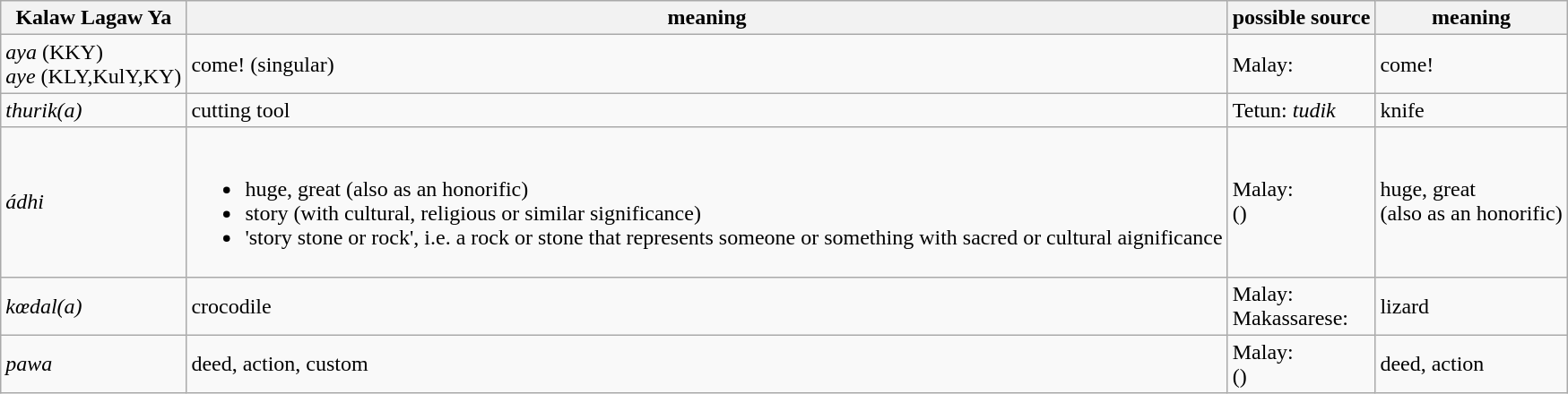<table class="wikitable">
<tr>
<th>Kalaw Lagaw Ya</th>
<th>meaning</th>
<th>possible source</th>
<th>meaning</th>
</tr>
<tr>
<td><em>aya</em> (KKY) <br> <em>aye</em> (KLY,KulY,KY)</td>
<td>come! (singular)</td>
<td>Malay: </td>
<td>come!</td>
</tr>
<tr>
<td><em>thurik(a)</em></td>
<td>cutting tool</td>
<td>Tetun: <em>tudik</em></td>
<td>knife</td>
</tr>
<tr>
<td><em>ádhi</em></td>
<td><br><ul><li>huge, great (also as an honorific)</li><li>story (with cultural, religious or similar significance)</li><li>'story stone or rock', i.e. a rock or stone that represents someone or something with sacred or  cultural aignificance</li></ul></td>
<td>Malay: <em></em><br>()</td>
<td>huge, great <br>(also as an honorific)</td>
</tr>
<tr>
<td><em>kœdal(a)</em></td>
<td>crocodile</td>
<td>Malay: <em></em><br>Makassarese: </td>
<td>lizard</td>
</tr>
<tr>
<td><em>pawa</em></td>
<td>deed, action, custom</td>
<td>Malay: <em></em>  <br>()</td>
<td>deed, action</td>
</tr>
</table>
